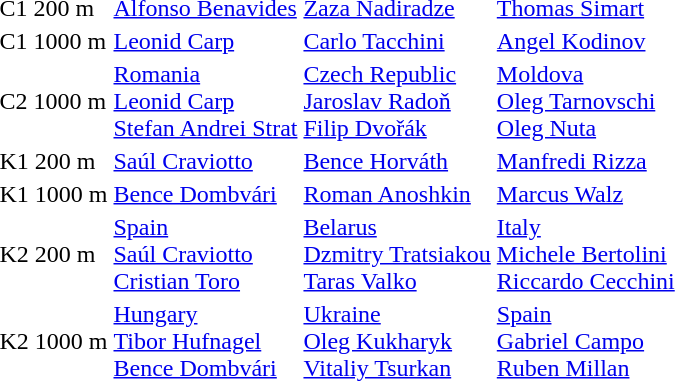<table>
<tr>
<td>C1 200 m</td>
<td><a href='#'>Alfonso Benavides</a></td>
<td><a href='#'>Zaza Nadiradze</a></td>
<td><a href='#'>Thomas Simart</a></td>
</tr>
<tr>
<td>C1 1000 m</td>
<td><a href='#'>Leonid Carp</a></td>
<td><a href='#'>Carlo Tacchini</a></td>
<td><a href='#'>Angel Kodinov</a></td>
</tr>
<tr>
<td>C2 1000 m</td>
<td><a href='#'>Romania</a><br><a href='#'>Leonid Carp</a><br><a href='#'>Stefan Andrei Strat</a></td>
<td><a href='#'>Czech Republic</a><br><a href='#'>Jaroslav Radoň</a><br><a href='#'>Filip Dvořák</a></td>
<td><a href='#'>Moldova</a><br><a href='#'>Oleg Tarnovschi</a><br><a href='#'>Oleg Nuta</a></td>
</tr>
<tr>
<td>K1 200 m</td>
<td> <a href='#'>Saúl Craviotto</a></td>
<td> <a href='#'>Bence Horváth</a></td>
<td> <a href='#'>Manfredi Rizza</a></td>
</tr>
<tr>
<td>K1 1000 m</td>
<td> <a href='#'>Bence Dombvári</a></td>
<td> <a href='#'>Roman Anoshkin</a></td>
<td> <a href='#'>Marcus Walz</a></td>
</tr>
<tr>
<td>K2 200 m</td>
<td><a href='#'>Spain</a><br><a href='#'>Saúl Craviotto</a><br><a href='#'>Cristian Toro</a></td>
<td><a href='#'>Belarus</a><br><a href='#'>Dzmitry Tratsiakou</a><br><a href='#'>Taras Valko</a></td>
<td><a href='#'>Italy</a><br><a href='#'>Michele Bertolini</a><br><a href='#'>Riccardo Cecchini</a></td>
</tr>
<tr>
<td>K2 1000 m</td>
<td><a href='#'>Hungary</a><br><a href='#'>Tibor Hufnagel</a><br><a href='#'>Bence Dombvári</a></td>
<td><a href='#'>Ukraine</a><br><a href='#'>Oleg Kukharyk</a><br><a href='#'>Vitaliy Tsurkan</a></td>
<td><a href='#'>Spain</a><br><a href='#'>Gabriel Campo</a><br><a href='#'>Ruben Millan</a></td>
</tr>
</table>
